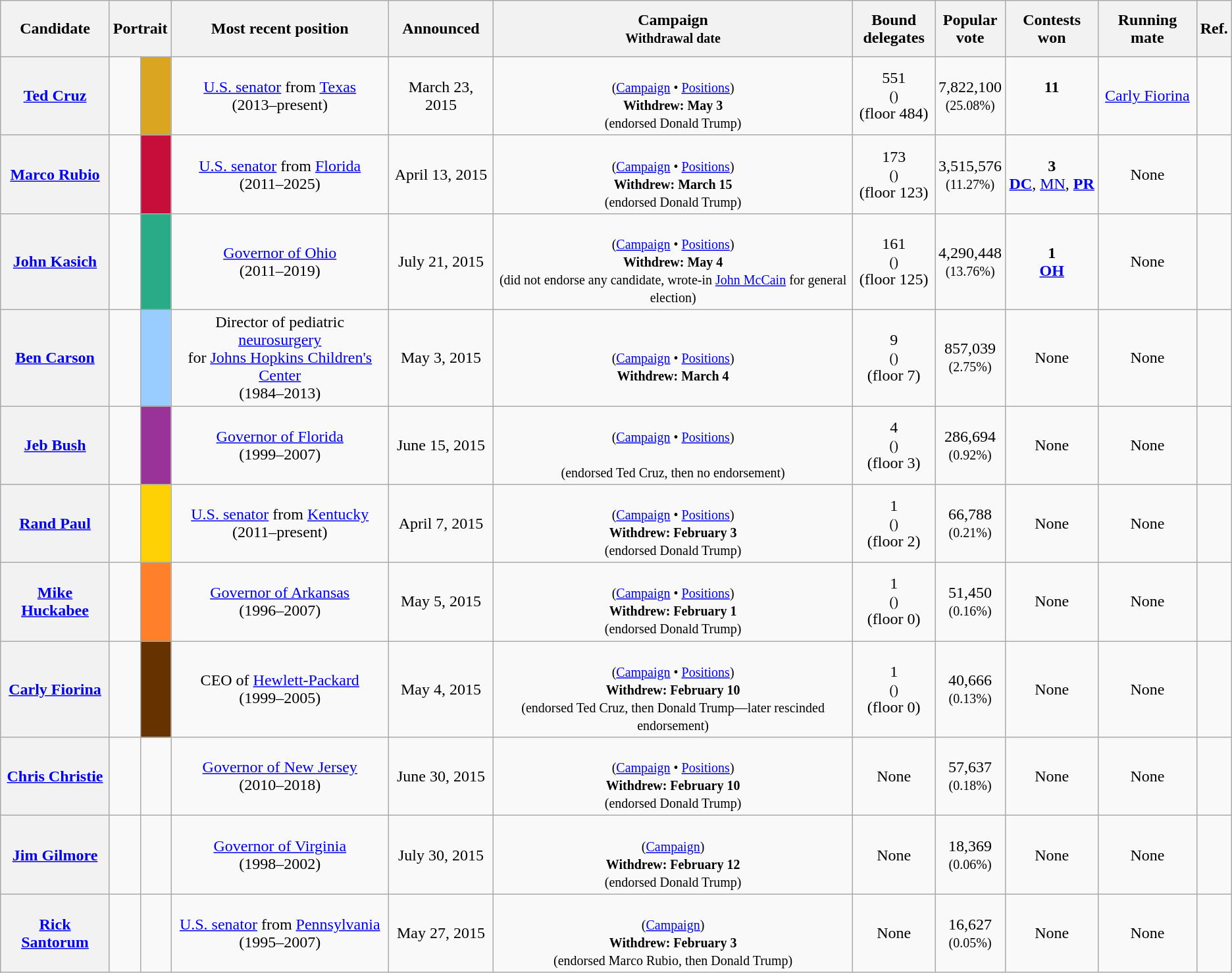<table class="wikitable sortable" style="text-align:center;">
<tr>
<th>Candidate</th>
<th colspan="2">Portrait</th>
<th>Most recent position</th>
<th>Announced</th>
<th data-sort-type="date">Campaign<br><small>Withdrawal date</small></th>
<th style="padding:10px;">Bound<br>delegates <br><small></small></th>
<th>Popular<br>vote</th>
<th>Contests won</th>
<th>Running mate</th>
<th>Ref.</th>
</tr>
<tr>
<th scope="row" data-sort-value="Cruz"><a href='#'>Ted Cruz</a></th>
<td></td>
<td style="background:#DAA520;"></td>
<td><a href='#'>U.S. senator</a> from <a href='#'>Texas</a><br>(2013–present)</td>
<td>March 23, 2015</td>
<td data-sort-value="05-03-2016"><br><small>(<a href='#'>Campaign</a> • <a href='#'>Positions</a>)</small><br><small><strong>Withdrew: May 3</strong></small><br><small>(endorsed Donald Trump)</small></td>
<td data-sort-value="551">551 <br><small>()</small><br>(floor 484)</td>
<td data-sort-value="7,822,100">7,822,100 <br><small>(25.08%)</small></td>
<td data-sort-value="11"><strong>11</strong> <br> <br></td>
<td><a href='#'>Carly Fiorina</a></td>
<td></td>
</tr>
<tr>
<th scope="row" data-sort-value="Rubio"><a href='#'>Marco Rubio</a></th>
<td></td>
<td style="background:#C60E3B;"></td>
<td><a href='#'>U.S. senator</a> from <a href='#'>Florida</a><br>(2011–2025)</td>
<td>April 13, 2015</td>
<td data-sort-value="03-15-2016"><br><small>(<a href='#'>Campaign</a> • <a href='#'>Positions</a>)</small><br><small><strong>Withdrew: March 15</strong></small><br><small>(endorsed Donald Trump)</small></td>
<td data-sort-value="173">173 <br><small>()</small><br>(floor 123)</td>
<td data-sort-value="3,515,576">3,515,576 <br><small>(11.27%)</small></td>
<td data-sort-value="3"><strong>3</strong> <br><strong><a href='#'>DC</a></strong>, <a href='#'>MN</a>, <strong><a href='#'>PR</a></strong></td>
<td>None</td>
<td></td>
</tr>
<tr>
<th scope="row" data-sort-value="Kasich"><a href='#'>John Kasich</a></th>
<td></td>
<td style="background:#29AB87;"></td>
<td><a href='#'>Governor of Ohio</a><br>(2011–2019)</td>
<td>July 21, 2015</td>
<td data-sort-value="05-04-2016"><br><small>(<a href='#'>Campaign</a> • <a href='#'>Positions</a>)</small><br><small><strong>Withdrew: May 4</strong></small><br><small>(did not endorse any candidate, wrote-in <a href='#'>John McCain</a> for general election)</small></td>
<td data-sort-value="161">161 <br><small>()</small><br>(floor 125)</td>
<td data-sort-value="4,290,448">4,290,448 <br><small>(13.76%)</small></td>
<td data-sort-value="1"><strong>1</strong> <br> <strong><a href='#'>OH</a></strong></td>
<td data-sort-value="None">None</td>
<td></td>
</tr>
<tr>
<th scope="row" data-sort-value="Carson"><a href='#'>Ben Carson</a></th>
<td></td>
<td style="background:#9cf;"></td>
<td>Director of pediatric <a href='#'>neurosurgery</a><br>for <a href='#'>Johns Hopkins Children's Center</a><br>(1984–2013)</td>
<td>May 3, 2015</td>
<td data-sort-value="03-04-2016"><br><small>(<a href='#'>Campaign</a> • <a href='#'>Positions</a>)</small><br><small><strong>Withdrew: March 4</strong><br></small></td>
<td data-sort-value="9">9 <br><small>()</small><br>(floor 7)</td>
<td data-sort-value="857,039">857,039 <br><small>(2.75%)</small></td>
<td data-sort-value="0">None</td>
<td>None</td>
<td></td>
</tr>
<tr>
<th scope="row" data-sort-value="Bush"><a href='#'>Jeb Bush</a></th>
<td></td>
<td style="background:#939;"></td>
<td><a href='#'>Governor of Florida</a><br>(1999–2007)</td>
<td>June 15, 2015</td>
<td data-sort-value="02-20-2016"><br><small>(<a href='#'>Campaign</a> • <a href='#'>Positions</a>)</small><br><small><strong></strong><br>(endorsed Ted Cruz, then no endorsement)</small></td>
<td data-sort-value="4">4 <br><small>()</small><br>(floor 3)</td>
<td data-sort-value="286,694 ">286,694 <br><small>(0.92%)</small></td>
<td data-sort-value="0">None</td>
<td>None</td>
<td></td>
</tr>
<tr>
<th scope="row" data-sort-value="Paul"><a href='#'>Rand Paul</a></th>
<td></td>
<td style="background:#fed105;"></td>
<td><a href='#'>U.S. senator</a> from <a href='#'>Kentucky</a><br>(2011–present)</td>
<td>April 7, 2015</td>
<td data-sort-value="02-03-2016"><br><small>(<a href='#'>Campaign</a> • <a href='#'>Positions</a>)</small><br><small><strong>Withdrew: February 3</strong></small><br><small>(endorsed Donald Trump) </small></td>
<td data-sort-value="1">1 <br><small>()</small><br>(floor 2)</td>
<td data-sort-value="66,788">66,788 <br><small>(0.21%)</small></td>
<td data-sort-value="0">None</td>
<td>None</td>
<td></td>
</tr>
<tr>
<th scope="row" data-sort-value="Huckabee"><a href='#'>Mike Huckabee</a></th>
<td></td>
<td style="background:#ff7f2a;"></td>
<td><a href='#'>Governor of Arkansas</a><br>(1996–2007)</td>
<td>May 5, 2015</td>
<td data-sort-value="02-01-2016"><br><small>(<a href='#'>Campaign</a> • <a href='#'>Positions</a>)</small><br><small><strong>Withdrew: February 1</strong>  <br>(endorsed Donald Trump)</small></td>
<td data-sort-value="1">1 <br><small>()</small><br>(floor 0)</td>
<td data-sort-value="51,450">51,450 <br><small>(0.16%)</small></td>
<td data-sort-value="0">None</td>
<td>None</td>
<td></td>
</tr>
<tr>
<th scope="row" data-sort-value="Fiorina"><a href='#'>Carly Fiorina</a></th>
<td></td>
<td style="background:#630;"></td>
<td>CEO of <a href='#'>Hewlett-Packard</a><br>(1999–2005)</td>
<td>May 4, 2015</td>
<td data-sort-value="02-10-2016"><br><small>(<a href='#'>Campaign</a> • <a href='#'>Positions</a>)</small><br><small><strong>Withdrew: February 10</strong><br>(endorsed Ted Cruz, then Donald Trump—later rescinded endorsement)</small></td>
<td data-sort-value="1">1 <br><small>()</small><br>(floor 0)</td>
<td data-sort-value="40,666">40,666 <br><small>(0.13%)</small></td>
<td data-sort-value="0">None</td>
<td>None</td>
<td></td>
</tr>
<tr>
<th scope="row" data-sort-value="Christie"><a href='#'>Chris Christie</a></th>
<td></td>
<td></td>
<td><a href='#'>Governor of New Jersey</a><br>(2010–2018)</td>
<td>June 30, 2015</td>
<td data-sort-value="02-10-2016"><br><small>(<a href='#'>Campaign</a> • <a href='#'>Positions</a>)</small><br><small><strong>Withdrew: February 10</strong><br>(endorsed Donald Trump)</small></td>
<td data-sort-value="0">None</td>
<td data-sort-value="57,637">57,637 <br><small>(0.18%)</small></td>
<td data-sort-value="0">None</td>
<td>None</td>
<td></td>
</tr>
<tr>
<th scope="row" data-sort-value="Gilmore"><a href='#'>Jim Gilmore</a></th>
<td></td>
<td></td>
<td><a href='#'>Governor of Virginia</a><br>(1998–2002)</td>
<td>July 30, 2015</td>
<td data-sort-value="02-12-2016"><br><small>(<a href='#'>Campaign</a>)</small><br><small><strong>Withdrew: February 12</strong><br>(endorsed Donald Trump)</small></td>
<td data-sort-value="0">None</td>
<td data-sort-value="18,369">18,369 <br><small>(0.06%)</small></td>
<td data-sort-value="0">None</td>
<td>None</td>
<td></td>
</tr>
<tr>
<th scope="row" data-sort-value="Santorum"><a href='#'>Rick Santorum</a></th>
<td></td>
<td></td>
<td><a href='#'>U.S. senator</a> from <a href='#'>Pennsylvania</a><br>(1995–2007)</td>
<td>May 27, 2015</td>
<td data-sort-value="02-03-2016"><br><small>(<a href='#'>Campaign</a>)</small><br><small><strong>Withdrew: February 3</strong><br>(endorsed Marco Rubio, then Donald Trump)</small></td>
<td data-sort-value="0">None</td>
<td data-sort-value="16,627">16,627 <br><small>(0.05%)</small></td>
<td data-sort-value="0">None</td>
<td>None</td>
<td></td>
</tr>
</table>
